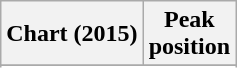<table class="wikitable sortable plainrowheaders">
<tr>
<th>Chart (2015)</th>
<th>Peak<br>position</th>
</tr>
<tr>
</tr>
<tr>
</tr>
<tr>
</tr>
</table>
